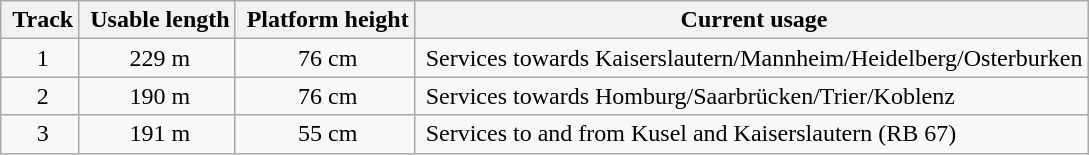<table class="wikitable" style="text-indent:4px">
<tr>
<th>Track</th>
<th>Usable length</th>
<th>Platform height</th>
<th>Current usage</th>
</tr>
<tr>
<td style="text-align:center">1</td>
<td style="text-align:center">229 m</td>
<td style="text-align:center">76 cm</td>
<td>Services towards Kaiserslautern/Mannheim/Heidelberg/Osterburken</td>
</tr>
<tr>
<td style="text-align:center">2</td>
<td style="text-align:center">190 m</td>
<td style="text-align:center">76 cm</td>
<td>Services towards Homburg/Saarbrücken/Trier/Koblenz</td>
</tr>
<tr>
<td style="text-align:center">3</td>
<td style="text-align:center">191 m</td>
<td style="text-align:center">55 cm</td>
<td>Services to and from Kusel and Kaiserslautern (RB 67)</td>
</tr>
</table>
